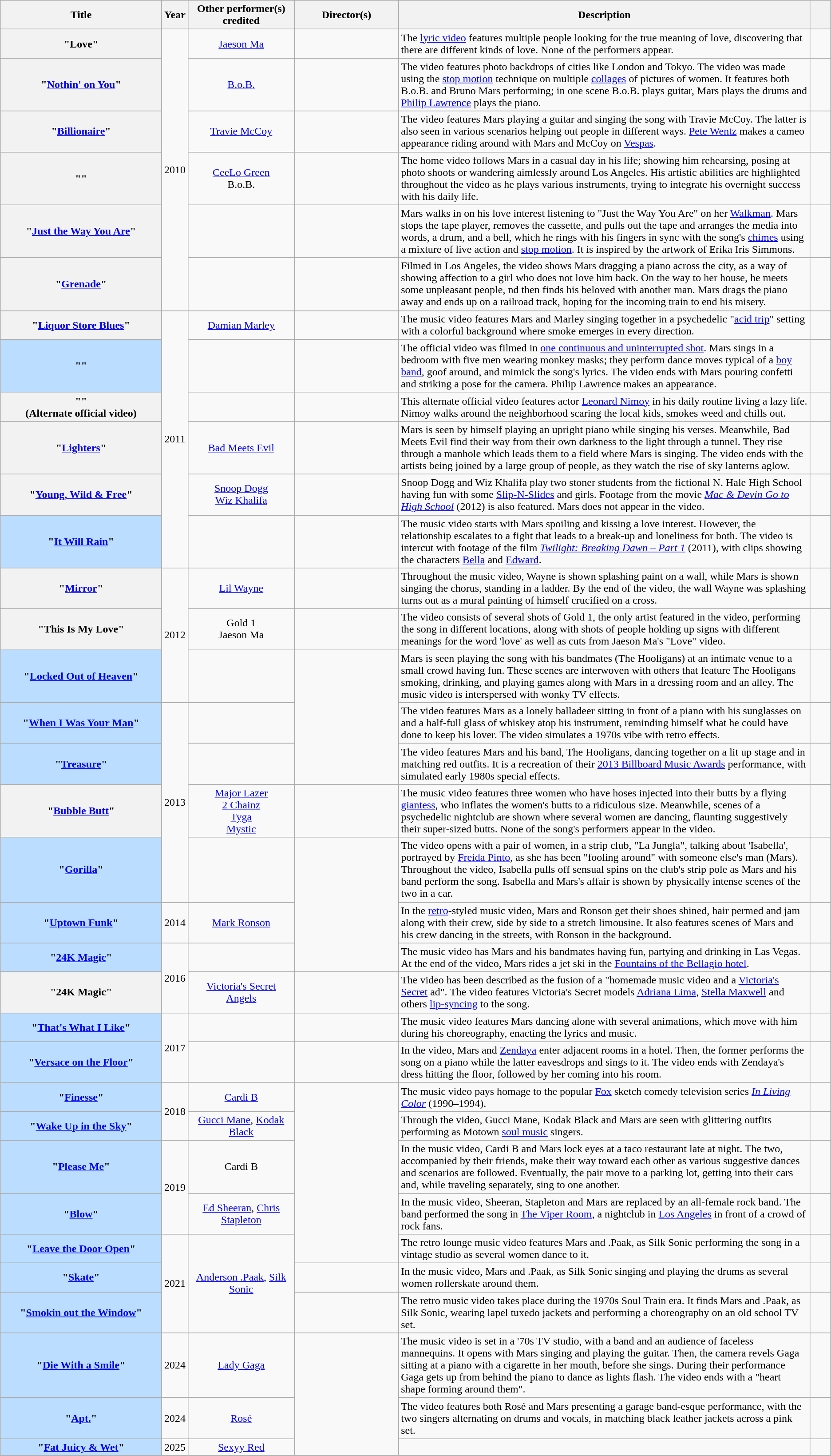<table class="wikitable sortable plainrowheaders" style="text-align: center;">
<tr>
<th scope="col" style="width: 18em;">Title</th>
<th scope="col" style="width: 2em;">Year</th>
<th scope="col" style="width: 11em;">Other performer(s) credited</th>
<th scope="col" style="width: 11em;">Director(s)</th>
<th scope="col" style="width: 50em;" class="unsortable">Description</th>
<th scope="col" style="width: 2em;" class="unsortable"></th>
</tr>
<tr>
<th scope="row">"Love"</th>
<td rowspan="6">2010</td>
<td><a href='#'>Jaeson Ma</a></td>
<td></td>
<td style="text-align:left;">The <a href='#'>lyric video</a> features multiple people looking for the true meaning of love, discovering that there are different kinds of love. None of the performers appear.</td>
<td style="text-align:center;"></td>
</tr>
<tr>
<th scope="row">"<a href='#'>Nothin' on You</a>"</th>
<td><a href='#'>B.o.B.</a></td>
<td></td>
<td style="text-align:left;">The video features photo backdrops of cities like London and Tokyo. The video was made using the <a href='#'>stop motion</a> technique on multiple <a href='#'>collages</a> of pictures of women. It features both B.o.B. and Bruno Mars performing; in one scene B.o.B. plays guitar, Mars plays the drums and <a href='#'>Philip Lawrence</a> plays the piano.</td>
<td style="text-align:center;"></td>
</tr>
<tr>
<th scope="row">"<a href='#'>Billionaire</a>"</th>
<td><a href='#'>Travie McCoy</a></td>
<td></td>
<td style="text-align:left;">The video features Mars playing a guitar and singing the song with Travie McCoy. The latter is also seen in various scenarios helping out people in different ways. <a href='#'>Pete Wentz</a> makes a cameo appearance riding around with Mars and McCoy on <a href='#'>Vespas</a>.</td>
<td style="text-align:center;"></td>
</tr>
<tr>
<th scope="row">""</th>
<td><a href='#'>CeeLo Green</a><br>B.o.B.</td>
<td><br></td>
<td style="text-align:left;">The home video follows Mars in a casual day in his life; showing him rehearsing, posing at photo shoots or wandering aimlessly around Los Angeles. His artistic abilities are highlighted throughout the video as he plays various instruments, trying to integrate his overnight success with his daily life.</td>
<td style="text-align:center;"></td>
</tr>
<tr>
<th scope="row">"<a href='#'>Just the Way You Are</a>"</th>
<td></td>
<td></td>
<td style="text-align:left;">Mars walks in on his love interest listening to "Just the Way You Are" on her <a href='#'>Walkman</a>. Mars stops the tape player, removes the cassette, and pulls out the tape and arranges the media into words, a drum, and a bell, which he rings with his fingers in sync with the song's <a href='#'>chimes</a> using a mixture of live action and <a href='#'>stop motion</a>. It is inspired by the artwork of Erika Iris Simmons.</td>
<td style="text-align:center;"></td>
</tr>
<tr>
<th scope="row">"<a href='#'>Grenade</a>"</th>
<td></td>
<td></td>
<td style="text-align:left;">Filmed in Los Angeles, the video shows Mars dragging a piano across the city, as a way of showing affection to a girl who does not love him back. On the way to her house, he meets some unpleasant people, nd then finds his beloved with another man. Mars drags the piano away and ends up on a railroad track, hoping for the incoming train to end his misery.</td>
<td style="text-align:center;"></td>
</tr>
<tr>
<th scope="row">"<a href='#'>Liquor Store Blues</a>"</th>
<td rowspan="6">2011</td>
<td><a href='#'>Damian Marley</a></td>
<td></td>
<td style="text-align:left;">The music video features Mars and Marley singing together in a psychedelic "<a href='#'>acid trip</a>" setting with a colorful background where smoke emerges in every direction.</td>
<td style="text-align:center;"></td>
</tr>
<tr>
<th style="background:#bdf;" scope="row">"" </th>
<td></td>
<td><br></td>
<td style="text-align:left;">The official video was filmed in <a href='#'>one continuous and uninterrupted shot</a>. Mars sings in a bedroom with five men wearing monkey masks; they perform dance moves typical of a <a href='#'>boy band</a>, goof around, and mimick the song's lyrics. The video ends with Mars pouring confetti and striking a pose for the camera. Philip Lawrence makes an appearance.</td>
<td style="text-align:center;"></td>
</tr>
<tr>
<th scope="row">""<br>(Alternate official video)<br></th>
<td></td>
<td></td>
<td style="text-align:left;">This alternate official video features actor <a href='#'>Leonard Nimoy</a> in his daily routine living a lazy life. Nimoy walks around the neighborhood scaring the local kids, smokes weed and chills out.</td>
<td style="text-align:center;"></td>
</tr>
<tr>
<th scope="row">"<a href='#'>Lighters</a>"</th>
<td><a href='#'>Bad Meets Evil</a></td>
<td></td>
<td style="text-align:left;">Mars is seen by himself playing an upright piano while singing his verses. Meanwhile, Bad Meets Evil find their way from their own darkness to the light through a tunnel. They rise through a manhole which leads them to a field where Mars is singing. The video ends with the artists being joined by a large group of people, as they watch the rise of sky lanterns aglow.</td>
<td style="text-align:center;"></td>
</tr>
<tr>
<th scope="row">"<a href='#'>Young, Wild & Free</a>"</th>
<td><a href='#'>Snoop Dogg</a><br><a href='#'>Wiz Khalifa</a></td>
<td></td>
<td style="text-align:left;">Snoop Dogg and Wiz Khalifa play two stoner students from the fictional N. Hale High School having fun with some <a href='#'>Slip-N-Slides</a> and girls. Footage from the movie <em><a href='#'>Mac & Devin Go to High School</a></em> (2012) is also featured. Mars does not appear in the video.</td>
<td style="text-align:center;"></td>
</tr>
<tr>
<th style="background:#bdf;" scope="row">"<a href='#'>It Will Rain</a>" </th>
<td></td>
<td><br></td>
<td style="text-align:left;">The music video starts with Mars spoiling and kissing a love interest. However, the relationship escalates to a fight that leads to a break-up and loneliness for both. The video is intercut with footage of the film <em><a href='#'>Twilight: Breaking Dawn – Part 1</a></em> (2011), with clips showing the characters <a href='#'>Bella</a> and <a href='#'>Edward</a>.</td>
<td style="text-align:center;"></td>
</tr>
<tr>
<th scope="row">"<a href='#'>Mirror</a>"</th>
<td rowspan="3">2012</td>
<td><a href='#'>Lil Wayne</a></td>
<td></td>
<td style="text-align:left;">Throughout the music video, Wayne is shown splashing paint on a wall, while Mars is shown singing the chorus, standing in a ladder. By the end of the video, the wall Wayne was splashing turns out as a mural painting of himself crucified on a cross.</td>
<td style="text-align:center;"></td>
</tr>
<tr>
<th scope="row">"This Is My Love"</th>
<td>Gold 1<br>Jaeson Ma</td>
<td><br></td>
<td style="text-align:left;">The video consists of several shots of Gold 1, the only artist featured in the video, performing the song in different locations, along with shots of people holding up signs with different meanings for the word 'love' as well as cuts from Jaeson Ma's "Love" video.</td>
<td style="text-align:center;"></td>
</tr>
<tr>
<th style="background:#bdf;" scope="row">"<a href='#'>Locked Out of Heaven</a>" </th>
<td></td>
<td rowspan="3"><br></td>
<td style="text-align:left;">Mars is seen playing the song with his bandmates (The Hooligans) at an intimate venue to a small crowd having fun. These scenes are interwoven with others that feature The Hooligans smoking, drinking, and playing games along with Mars in a dressing room and an alley. The music video is interspersed with wonky TV effects.</td>
<td style="text-align:center;"></td>
</tr>
<tr>
<th style="background:#bdf;" scope="row">"<a href='#'>When I Was Your Man</a>" </th>
<td rowspan="4">2013</td>
<td></td>
<td style="text-align:left;">The video features Mars as a lonely balladeer sitting in front of a piano with his sunglasses on and a half-full glass of whiskey atop his instrument, reminding himself what he could have done to keep his lover. The video simulates a 1970s vibe with retro effects.</td>
<td style="text-align:center;"></td>
</tr>
<tr>
<th style="background:#bdf;" scope="row">"<a href='#'>Treasure</a>" </th>
<td></td>
<td style="text-align:left;">The video features Mars and his band, The Hooligans, dancing together on a lit up stage and in matching red outfits. It is a recreation of their <a href='#'>2013 Billboard Music Awards</a> performance, with simulated early 1980s special effects.</td>
<td style="text-align:center;"></td>
</tr>
<tr>
<th scope="row">"<a href='#'>Bubble Butt</a>"</th>
<td><a href='#'>Major Lazer</a><br><a href='#'>2 Chainz</a><br><a href='#'>Tyga</a><br><a href='#'>Mystic</a></td>
<td></td>
<td style="text-align:left;">The music video features three women who have hoses injected into their butts by a flying <a href='#'>giantess</a>, who inflates the women's butts to a ridiculous size. Meanwhile, scenes of a psychedelic nightclub are shown where several women are dancing, flaunting suggestively their super-sized butts. None of the song's performers appear in the video.</td>
<td style="text-align:center;"></td>
</tr>
<tr>
<th style="background:#bdf;" scope="row">"<a href='#'>Gorilla</a>" </th>
<td></td>
<td rowspan="3"><br></td>
<td style="text-align:left;">The video opens with a pair of women, in a strip club, "La Jungla", talking about 'Isabella', portrayed by <a href='#'>Freida Pinto</a>, as she has been "fooling around" with someone else's man (Mars). Throughout the video, Isabella pulls off sensual spins on the club's strip pole as Mars and his band perform the song. Isabella and Mars's affair is shown by physically intense scenes of the two in a car.</td>
<td style="text-align:center;"></td>
</tr>
<tr>
<th style="background:#bdf;" scope="row">"<a href='#'>Uptown Funk</a>" </th>
<td>2014</td>
<td><a href='#'>Mark Ronson</a></td>
<td style="text-align:left;">In the <a href='#'>retro</a>-styled music video, Mars and Ronson get their shoes shined, hair permed and jam along with their crew, side by side to a stretch limousine. It also features scenes of Mars and his crew dancing in the streets, with Ronson in the background.</td>
<td style="text-align:center;"></td>
</tr>
<tr>
<th style="background:#bdf;" scope="row">"<a href='#'>24K Magic</a>" </th>
<td rowspan="2">2016</td>
<td></td>
<td style="text-align:left;">The music video has Mars and his bandmates having fun, partying and drinking in Las Vegas. At the end of the video, Mars rides a jet ski in the <a href='#'>Fountains of the Bellagio hotel</a>.</td>
<td style="text-align:center;"></td>
</tr>
<tr>
<th scope="row">"24K Magic"</th>
<td><a href='#'>Victoria's Secret Angels</a></td>
<td></td>
<td style="text-align:left;">The video has been described as the fusion of a "homemade music video and a <a href='#'>Victoria's Secret</a> ad". The video features Victoria's Secret models <a href='#'>Adriana Lima</a>, <a href='#'>Stella Maxwell</a> and others <a href='#'>lip-syncing</a> to the song.</td>
<td style="text-align:center;"></td>
</tr>
<tr>
<th style="background:#bdf;" scope="row">"<a href='#'>That's What I Like</a>" </th>
<td rowspan="2">2017</td>
<td></td>
<td><br></td>
<td style="text-align:left;">The music video features Mars dancing alone with several animations, which move with him during his choreography, enacting the lyrics and music.</td>
<td style="text-align:center;"></td>
</tr>
<tr>
<th style="background:#bdf;" scope="row">"<a href='#'>Versace on the Floor</a>" </th>
<td></td>
<td><br></td>
<td style="text-align:left;">In the video, Mars and <a href='#'>Zendaya</a> enter adjacent rooms in a hotel. Then, the former performs the song on a piano while the latter eavesdrops and sings to it. The video ends with Zendaya's dress hitting the floor, followed by her coming into his room.</td>
<td style="text-align:center;"></td>
</tr>
<tr>
<th style="background:#bdf;" scope="row">"<a href='#'>Finesse</a>" </th>
<td rowspan="2">2018</td>
<td><a href='#'>Cardi B</a></td>
<td rowspan="5"><br></td>
<td style="text-align:left;">The music video pays homage to the popular <a href='#'>Fox</a> sketch comedy television series <em><a href='#'>In Living Color</a></em> (1990–1994).</td>
<td style="text-align:center;"></td>
</tr>
<tr>
<th style="background:#bdf;" scope="row">"<a href='#'>Wake Up in the Sky</a>" </th>
<td><a href='#'>Gucci Mane</a>, <a href='#'>Kodak Black</a></td>
<td style="text-align:left;">Through the video, Gucci Mane, Kodak Black and Mars are seen with glittering outfits performing as Motown <a href='#'>soul music</a> singers.</td>
<td style="text-align:center;"></td>
</tr>
<tr>
<th style="background:#bdf;" scope="row">"<a href='#'>Please Me</a>" </th>
<td rowspan="2">2019</td>
<td>Cardi B</td>
<td style="text-align:left;">In the music video, Cardi B and Mars lock eyes at a taco restaurant late at night. The two, accompanied by their friends, make their way toward each other as various suggestive dances and scenarios are followed. Eventually, the pair move to a parking lot, getting into their cars and, while traveling separately, sing to one another.</td>
<td style="text-align:center;"></td>
</tr>
<tr>
<th style="background:#bdf;" scope="row">"<a href='#'>Blow</a>" </th>
<td><a href='#'>Ed Sheeran</a>, <a href='#'>Chris Stapleton</a></td>
<td style="text-align:left;">In the music video, Sheeran, Stapleton and Mars are replaced by an all-female rock band. The band performed the song in <a href='#'>The Viper Room</a>, a nightclub in <a href='#'>Los Angeles</a> in front of a crowd of rock fans.</td>
<td style="text-align:center;"></td>
</tr>
<tr>
<th style="background:#bdf;" scope="row">"<a href='#'>Leave the Door Open</a>" </th>
<td rowspan="3">2021</td>
<td rowspan="3"><a href='#'>Anderson .Paak</a>, <a href='#'>Silk Sonic</a></td>
<td style="text-align:left;">The retro lounge music video features Mars and .Paak, as Silk Sonic performing the song in a vintage studio as several women dance to it.</td>
<td style="text-align:center;"></td>
</tr>
<tr>
<th style="background:#bdf;" scope="row">"<a href='#'>Skate</a>" </th>
<td><br><br></td>
<td style="text-align:left;">In the music video, Mars and .Paak, as Silk Sonic singing and playing the drums as several women rollerskate around them.</td>
<td style="text-align:center;"></td>
</tr>
<tr>
<th style="background:#bdf;" scope="row">"<a href='#'>Smokin out the Window</a>" </th>
<td><br></td>
<td style="text-align:left;">The retro music video takes place during the 1970s Soul Train era. It finds Mars and .Paak, as Silk Sonic, wearing lapel tuxedo jackets and performing a choreography on an old school TV set.</td>
<td style="text-align:center;"></td>
</tr>
<tr>
<th style="background:#bdf;" scope="row">"<a href='#'>Die With a Smile</a>" </th>
<td>2024</td>
<td><a href='#'>Lady Gaga</a></td>
<td rowspan="3"><br></td>
<td style="text-align:left;">The music video is set in a '70s TV studio, with a band and an audience of faceless mannequins. It opens with Mars singing and playing the guitar. Then, the camera revels Gaga sitting at a piano with a cigarette in her mouth, before she sings. During their performance Gaga gets up from behind the piano to dance as lights flash. The video ends with a "heart shape forming around them".</td>
<td style="text-align:center;"></td>
</tr>
<tr>
<th style="background:#bdf;" scope="row">"<a href='#'>Apt.</a>" </th>
<td>2024</td>
<td><a href='#'>Rosé</a></td>
<td style="text-align:left;">The video features both Rosé and Mars presenting a garage band-esque performance, with the two singers alternating on drums and vocals, in matching black leather jackets across a pink set.</td>
<td style="text-align:center;"></td>
</tr>
<tr>
<th style="background:#bdf;" scope="row">"<a href='#'>Fat Juicy & Wet</a>" </th>
<td>2025</td>
<td><a href='#'>Sexyy Red</a></td>
<td></td>
<td style="text-align:center;"></td>
</tr>
</table>
